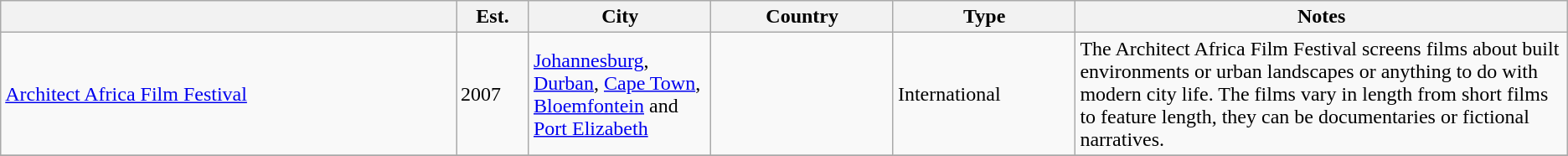<table class="wikitable sortable">
<tr>
<th style="width:25%;"></th>
<th style="width:4%;">Est.</th>
<th style="width:10%;">City</th>
<th style="width:10%;">Country</th>
<th style="width:10%;">Type</th>
<th style="width:27%;">Notes</th>
</tr>
<tr>
<td><a href='#'>Architect Africa Film Festival</a></td>
<td>2007</td>
<td><a href='#'>Johannesburg</a>, <a href='#'>Durban</a>, <a href='#'>Cape Town</a>, <a href='#'>Bloemfontein</a> and <a href='#'>Port Elizabeth</a></td>
<td></td>
<td>International</td>
<td>The Architect Africa Film Festival screens films about built environments or urban landscapes or anything to do with modern city life. The films vary in length from short films to feature length, they can be documentaries or fictional narratives.</td>
</tr>
<tr>
</tr>
</table>
